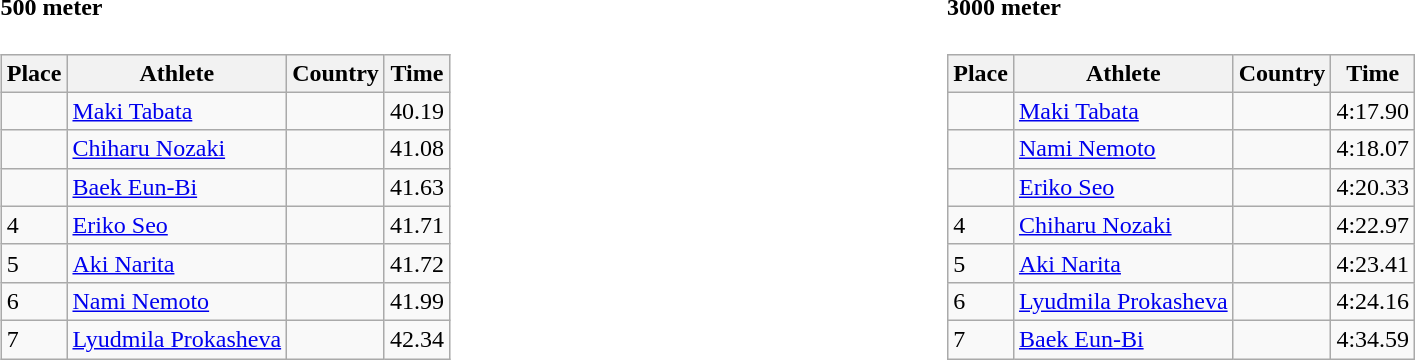<table width=100%>
<tr>
<td width=50% align=left valign=top><br><h4>500 meter</h4><table class="wikitable">
<tr>
<th>Place</th>
<th>Athlete</th>
<th>Country</th>
<th>Time</th>
</tr>
<tr>
<td></td>
<td><a href='#'>Maki Tabata</a></td>
<td></td>
<td>40.19</td>
</tr>
<tr>
<td></td>
<td><a href='#'>Chiharu Nozaki</a></td>
<td></td>
<td>41.08</td>
</tr>
<tr>
<td></td>
<td><a href='#'>Baek Eun-Bi</a></td>
<td></td>
<td>41.63</td>
</tr>
<tr>
<td>4</td>
<td><a href='#'>Eriko Seo</a></td>
<td></td>
<td>41.71</td>
</tr>
<tr>
<td>5</td>
<td><a href='#'>Aki Narita</a></td>
<td></td>
<td>41.72</td>
</tr>
<tr>
<td>6</td>
<td><a href='#'>Nami Nemoto</a></td>
<td></td>
<td>41.99</td>
</tr>
<tr>
<td>7</td>
<td><a href='#'>Lyudmila Prokasheva</a></td>
<td></td>
<td>42.34</td>
</tr>
</table>
</td>
<td width=50% align=left valign=top><br><h4>3000 meter</h4><table class="wikitable">
<tr>
<th>Place</th>
<th>Athlete</th>
<th>Country</th>
<th>Time</th>
</tr>
<tr>
<td></td>
<td><a href='#'>Maki Tabata</a></td>
<td></td>
<td>4:17.90</td>
</tr>
<tr>
<td></td>
<td><a href='#'>Nami Nemoto</a></td>
<td></td>
<td>4:18.07</td>
</tr>
<tr>
<td></td>
<td><a href='#'>Eriko Seo</a></td>
<td></td>
<td>4:20.33</td>
</tr>
<tr>
<td>4</td>
<td><a href='#'>Chiharu Nozaki</a></td>
<td></td>
<td>4:22.97</td>
</tr>
<tr>
<td>5</td>
<td><a href='#'>Aki Narita</a></td>
<td></td>
<td>4:23.41</td>
</tr>
<tr>
<td>6</td>
<td><a href='#'>Lyudmila Prokasheva</a></td>
<td></td>
<td>4:24.16</td>
</tr>
<tr>
<td>7</td>
<td><a href='#'>Baek Eun-Bi</a></td>
<td></td>
<td>4:34.59</td>
</tr>
</table>
</td>
</tr>
</table>
